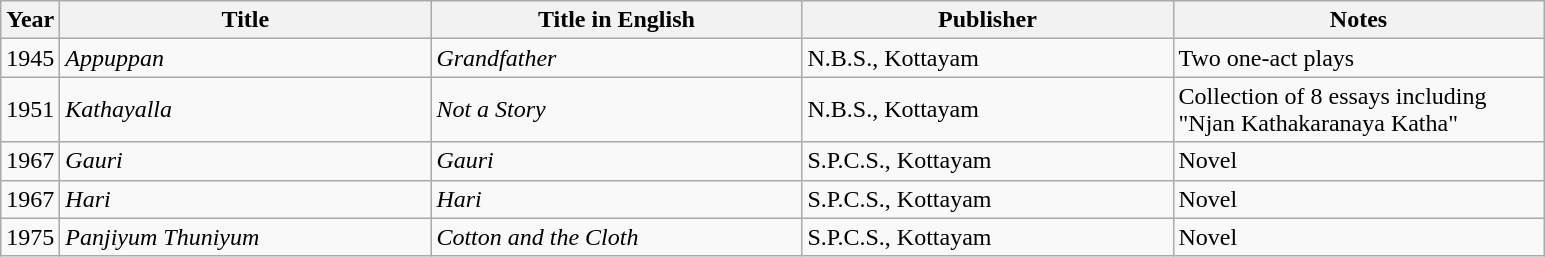<table class="wikitable">
<tr>
<th>Year</th>
<th ! style=width:15em>Title</th>
<th ! style=width:15em>Title in English</th>
<th ! style=width:15em>Publisher</th>
<th ! style=width:15em>Notes</th>
</tr>
<tr>
<td>1945</td>
<td><em>Appuppan</em></td>
<td><em>Grandfather</em></td>
<td>N.B.S., Kottayam</td>
<td>Two one-act plays</td>
</tr>
<tr>
<td>1951</td>
<td><em>Kathayalla</em></td>
<td><em>Not a Story</em></td>
<td>N.B.S., Kottayam</td>
<td>Collection of 8 essays including "Njan Kathakaranaya Katha"</td>
</tr>
<tr>
<td>1967</td>
<td><em>Gauri</em></td>
<td><em>Gauri</em></td>
<td>S.P.C.S., Kottayam</td>
<td>Novel</td>
</tr>
<tr>
<td>1967</td>
<td><em>Hari</em></td>
<td><em>Hari</em></td>
<td>S.P.C.S., Kottayam</td>
<td>Novel</td>
</tr>
<tr>
<td>1975</td>
<td><em>Panjiyum Thuniyum</em></td>
<td><em>Cotton and the Cloth</em></td>
<td>S.P.C.S., Kottayam</td>
<td>Novel</td>
</tr>
</table>
